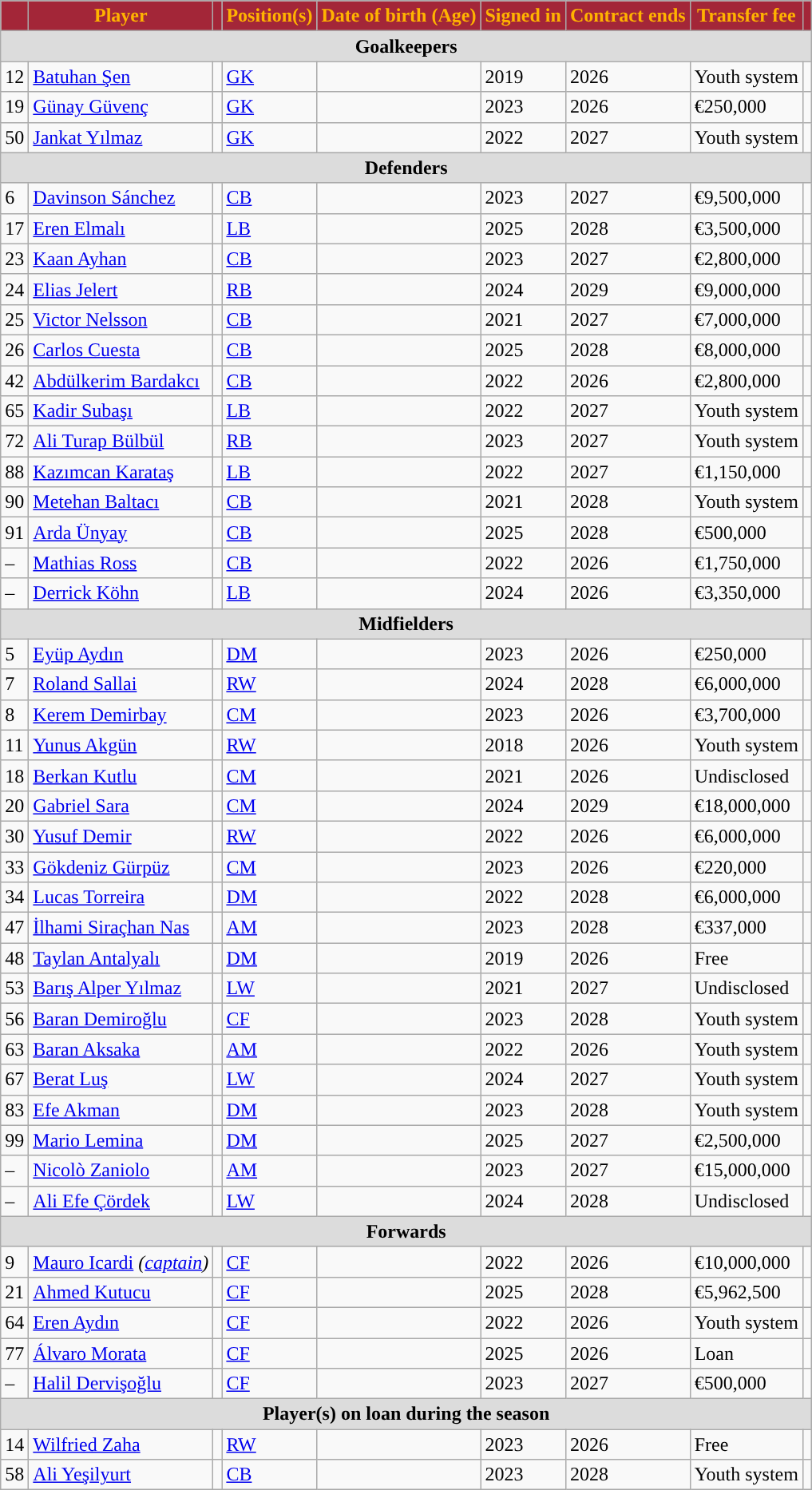<table class="wikitable plainrowheaders sortable">
<tr>
<th style="background:#A32638; color:#FFB300; "></th>
<th style="background:#A32638; color:#FFB300; ">Player</th>
<th style="background:#A32638; color:#FFB300; "></th>
<th style="background:#A32638; color:#FFB300; ">Position(s)</th>
<th style="background:#A32638; color:#FFB300; ">Date of birth (Age)</th>
<th style="background:#A32638; color:#FFB300; ">Signed in</th>
<th style="background:#A32638; color:#FFB300; ">Contract ends</th>
<th style="background:#A32638; color:#FFB300; ">Transfer fee</th>
<th style="background:#A32638; color:#FFB300; "></th>
</tr>
<tr>
<th colspan=11 style="background:#dcdcdc; text-align:center;">Goalkeepers</th>
</tr>
<tr>
<td>12</td>
<td><a href='#'>Batuhan Şen</a></td>
<td></td>
<td><a href='#'>GK</a></td>
<td></td>
<td>2019</td>
<td>2026</td>
<td>Youth system</td>
<td></td>
</tr>
<tr>
<td>19</td>
<td><a href='#'>Günay Güvenç</a></td>
<td></td>
<td><a href='#'>GK</a></td>
<td></td>
<td>2023</td>
<td>2026</td>
<td>€250,000</td>
<td></td>
</tr>
<tr>
<td>50</td>
<td><a href='#'>Jankat Yılmaz</a></td>
<td></td>
<td><a href='#'>GK</a></td>
<td></td>
<td>2022</td>
<td>2027</td>
<td>Youth system</td>
<td></td>
</tr>
<tr>
<th colspan=11 style="background:#dcdcdc; text-align:center;">Defenders</th>
</tr>
<tr>
<td>6</td>
<td><a href='#'>Davinson Sánchez</a></td>
<td></td>
<td><a href='#'>CB</a></td>
<td></td>
<td>2023</td>
<td>2027</td>
<td>€9,500,000</td>
<td></td>
</tr>
<tr>
<td>17</td>
<td><a href='#'>Eren Elmalı</a></td>
<td></td>
<td><a href='#'>LB</a></td>
<td></td>
<td>2025</td>
<td>2028</td>
<td>€3,500,000</td>
<td></td>
</tr>
<tr>
<td>23</td>
<td><a href='#'>Kaan Ayhan</a></td>
<td></td>
<td><a href='#'>CB</a></td>
<td></td>
<td>2023</td>
<td>2027</td>
<td>€2,800,000</td>
<td></td>
</tr>
<tr>
<td>24</td>
<td><a href='#'>Elias Jelert</a></td>
<td></td>
<td><a href='#'>RB</a></td>
<td></td>
<td>2024</td>
<td>2029</td>
<td>€9,000,000</td>
<td></td>
</tr>
<tr>
<td>25</td>
<td><a href='#'>Victor Nelsson</a></td>
<td></td>
<td><a href='#'>CB</a></td>
<td></td>
<td>2021</td>
<td>2027</td>
<td>€7,000,000</td>
<td></td>
</tr>
<tr>
<td>26</td>
<td><a href='#'>Carlos Cuesta</a></td>
<td></td>
<td><a href='#'>CB</a></td>
<td></td>
<td>2025</td>
<td>2028</td>
<td>€8,000,000</td>
<td></td>
</tr>
<tr>
<td>42</td>
<td><a href='#'>Abdülkerim Bardakcı</a></td>
<td></td>
<td><a href='#'>CB</a></td>
<td></td>
<td>2022</td>
<td>2026</td>
<td>€2,800,000</td>
<td></td>
</tr>
<tr>
<td>65</td>
<td><a href='#'>Kadir Subaşı</a></td>
<td></td>
<td><a href='#'>LB</a></td>
<td></td>
<td>2022</td>
<td>2027</td>
<td>Youth system</td>
<td></td>
</tr>
<tr>
<td>72</td>
<td><a href='#'>Ali Turap Bülbül</a></td>
<td></td>
<td><a href='#'>RB</a></td>
<td></td>
<td>2023</td>
<td>2027</td>
<td>Youth system</td>
<td></td>
</tr>
<tr>
<td>88</td>
<td><a href='#'>Kazımcan Karataş</a></td>
<td></td>
<td><a href='#'>LB</a></td>
<td></td>
<td>2022</td>
<td>2027</td>
<td>€1,150,000</td>
<td></td>
</tr>
<tr>
<td>90</td>
<td><a href='#'>Metehan Baltacı</a></td>
<td></td>
<td><a href='#'>CB</a></td>
<td></td>
<td>2021</td>
<td>2028</td>
<td>Youth system</td>
<td></td>
</tr>
<tr>
<td>91</td>
<td><a href='#'>Arda Ünyay</a></td>
<td></td>
<td><a href='#'>CB</a></td>
<td></td>
<td>2025</td>
<td>2028</td>
<td>€500,000</td>
<td></td>
</tr>
<tr>
<td>–</td>
<td><a href='#'>Mathias Ross</a></td>
<td></td>
<td><a href='#'>CB</a></td>
<td></td>
<td>2022</td>
<td>2026</td>
<td>€1,750,000</td>
<td></td>
</tr>
<tr>
<td>–</td>
<td><a href='#'>Derrick Köhn</a></td>
<td></td>
<td><a href='#'>LB</a></td>
<td></td>
<td>2024</td>
<td>2026</td>
<td>€3,350,000</td>
<td></td>
</tr>
<tr>
<th colspan=11 style="background:#dcdcdc; text-align:center;">Midfielders</th>
</tr>
<tr>
<td>5</td>
<td><a href='#'>Eyüp Aydın</a></td>
<td></td>
<td><a href='#'>DM</a></td>
<td></td>
<td>2023</td>
<td>2026</td>
<td>€250,000</td>
<td></td>
</tr>
<tr>
<td>7</td>
<td><a href='#'>Roland Sallai</a></td>
<td></td>
<td><a href='#'>RW</a></td>
<td></td>
<td>2024</td>
<td>2028</td>
<td>€6,000,000</td>
<td></td>
</tr>
<tr>
<td>8</td>
<td><a href='#'>Kerem Demirbay</a></td>
<td></td>
<td><a href='#'>CM</a></td>
<td></td>
<td>2023</td>
<td>2026</td>
<td>€3,700,000</td>
<td></td>
</tr>
<tr>
<td>11</td>
<td><a href='#'>Yunus Akgün</a></td>
<td></td>
<td><a href='#'>RW</a></td>
<td></td>
<td>2018</td>
<td>2026</td>
<td>Youth system</td>
<td></td>
</tr>
<tr>
<td>18</td>
<td><a href='#'>Berkan Kutlu</a></td>
<td></td>
<td><a href='#'>CM</a></td>
<td></td>
<td>2021</td>
<td>2026</td>
<td>Undisclosed</td>
<td></td>
</tr>
<tr>
<td>20</td>
<td><a href='#'>Gabriel Sara</a></td>
<td></td>
<td><a href='#'>CM</a></td>
<td></td>
<td>2024</td>
<td>2029</td>
<td>€18,000,000</td>
<td></td>
</tr>
<tr>
<td>30</td>
<td><a href='#'>Yusuf Demir</a></td>
<td></td>
<td><a href='#'>RW</a></td>
<td></td>
<td>2022</td>
<td>2026</td>
<td>€6,000,000</td>
<td></td>
</tr>
<tr>
<td>33</td>
<td><a href='#'>Gökdeniz Gürpüz</a></td>
<td></td>
<td><a href='#'>CM</a></td>
<td></td>
<td>2023</td>
<td>2026</td>
<td>€220,000</td>
<td></td>
</tr>
<tr>
<td>34</td>
<td><a href='#'>Lucas Torreira</a></td>
<td></td>
<td><a href='#'>DM</a></td>
<td></td>
<td>2022</td>
<td>2028</td>
<td>€6,000,000</td>
<td></td>
</tr>
<tr>
<td>47</td>
<td><a href='#'>İlhami Siraçhan Nas</a></td>
<td></td>
<td><a href='#'>AM</a></td>
<td></td>
<td>2023</td>
<td>2028</td>
<td>€337,000</td>
<td></td>
</tr>
<tr>
<td>48</td>
<td><a href='#'>Taylan Antalyalı</a></td>
<td></td>
<td><a href='#'>DM</a></td>
<td></td>
<td>2019</td>
<td>2026</td>
<td>Free</td>
<td></td>
</tr>
<tr>
<td>53</td>
<td><a href='#'>Barış Alper Yılmaz</a></td>
<td></td>
<td><a href='#'>LW</a></td>
<td></td>
<td>2021</td>
<td>2027</td>
<td>Undisclosed</td>
<td></td>
</tr>
<tr>
<td>56</td>
<td><a href='#'>Baran Demiroğlu</a></td>
<td></td>
<td><a href='#'>CF</a></td>
<td></td>
<td>2023</td>
<td>2028</td>
<td>Youth system</td>
<td></td>
</tr>
<tr>
<td>63</td>
<td><a href='#'>Baran Aksaka</a></td>
<td></td>
<td><a href='#'>AM</a></td>
<td></td>
<td>2022</td>
<td>2026</td>
<td>Youth system</td>
<td></td>
</tr>
<tr>
<td>67</td>
<td><a href='#'>Berat Luş</a></td>
<td></td>
<td><a href='#'>LW</a></td>
<td></td>
<td>2024</td>
<td>2027</td>
<td>Youth system</td>
<td></td>
</tr>
<tr>
<td>83</td>
<td><a href='#'>Efe Akman</a></td>
<td></td>
<td><a href='#'>DM</a></td>
<td></td>
<td>2023</td>
<td>2028</td>
<td>Youth system</td>
<td></td>
</tr>
<tr>
<td>99</td>
<td><a href='#'>Mario Lemina</a></td>
<td></td>
<td><a href='#'>DM</a></td>
<td></td>
<td>2025</td>
<td>2027</td>
<td>€2,500,000</td>
<td></td>
</tr>
<tr>
<td>–</td>
<td><a href='#'>Nicolò Zaniolo</a></td>
<td></td>
<td><a href='#'>AM</a></td>
<td></td>
<td>2023</td>
<td>2027</td>
<td>€15,000,000</td>
<td></td>
</tr>
<tr>
<td>–</td>
<td><a href='#'>Ali Efe Çördek</a></td>
<td></td>
<td><a href='#'>LW</a></td>
<td></td>
<td>2024</td>
<td>2028</td>
<td>Undisclosed</td>
<td></td>
</tr>
<tr>
<th colspan=11 style="background:#dcdcdc; text-align:center;">Forwards</th>
</tr>
<tr>
<td>9</td>
<td><a href='#'>Mauro Icardi</a> <em>(<a href='#'>captain</a>)</em></td>
<td></td>
<td><a href='#'>CF</a></td>
<td></td>
<td>2022</td>
<td>2026</td>
<td>€10,000,000</td>
<td></td>
</tr>
<tr>
<td>21</td>
<td><a href='#'>Ahmed Kutucu</a></td>
<td></td>
<td><a href='#'>CF</a></td>
<td></td>
<td>2025</td>
<td>2028</td>
<td>€5,962,500</td>
<td></td>
</tr>
<tr>
<td>64</td>
<td><a href='#'>Eren Aydın</a></td>
<td></td>
<td><a href='#'>CF</a></td>
<td></td>
<td>2022</td>
<td>2026</td>
<td>Youth system</td>
<td></td>
</tr>
<tr>
<td>77</td>
<td><a href='#'>Álvaro Morata</a></td>
<td></td>
<td><a href='#'>CF</a></td>
<td></td>
<td>2025</td>
<td>2026</td>
<td>Loan</td>
<td></td>
</tr>
<tr>
<td>–</td>
<td><a href='#'>Halil Dervişoğlu</a></td>
<td></td>
<td><a href='#'>CF</a></td>
<td></td>
<td>2023</td>
<td>2027</td>
<td>€500,000</td>
<td></td>
</tr>
<tr>
<th colspan="11" style="background:#dcdcdc;">Player(s) on loan during the season</th>
</tr>
<tr>
<td>14</td>
<td><a href='#'>Wilfried Zaha</a></td>
<td></td>
<td><a href='#'>RW</a></td>
<td></td>
<td>2023</td>
<td>2026</td>
<td>Free</td>
<td></td>
</tr>
<tr>
<td>58</td>
<td><a href='#'>Ali Yeşilyurt</a></td>
<td></td>
<td><a href='#'>CB</a></td>
<td></td>
<td>2023</td>
<td>2028</td>
<td>Youth system</td>
<td></td>
</tr>
</table>
